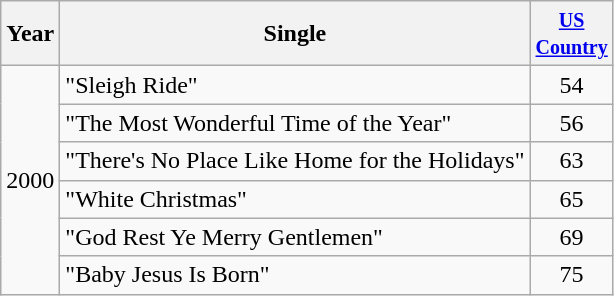<table class="wikitable">
<tr>
<th>Year</th>
<th>Single</th>
<th width="45"><small><a href='#'>US Country</a></small></th>
</tr>
<tr>
<td rowspan="6">2000</td>
<td>"Sleigh Ride"</td>
<td align="center">54</td>
</tr>
<tr>
<td>"The Most Wonderful Time of the Year"</td>
<td align="center">56</td>
</tr>
<tr>
<td>"There's No Place Like Home for the Holidays"</td>
<td align="center">63</td>
</tr>
<tr>
<td>"White Christmas"</td>
<td align="center">65</td>
</tr>
<tr>
<td>"God Rest Ye Merry Gentlemen"</td>
<td align="center">69</td>
</tr>
<tr>
<td>"Baby Jesus Is Born"</td>
<td align="center">75</td>
</tr>
</table>
